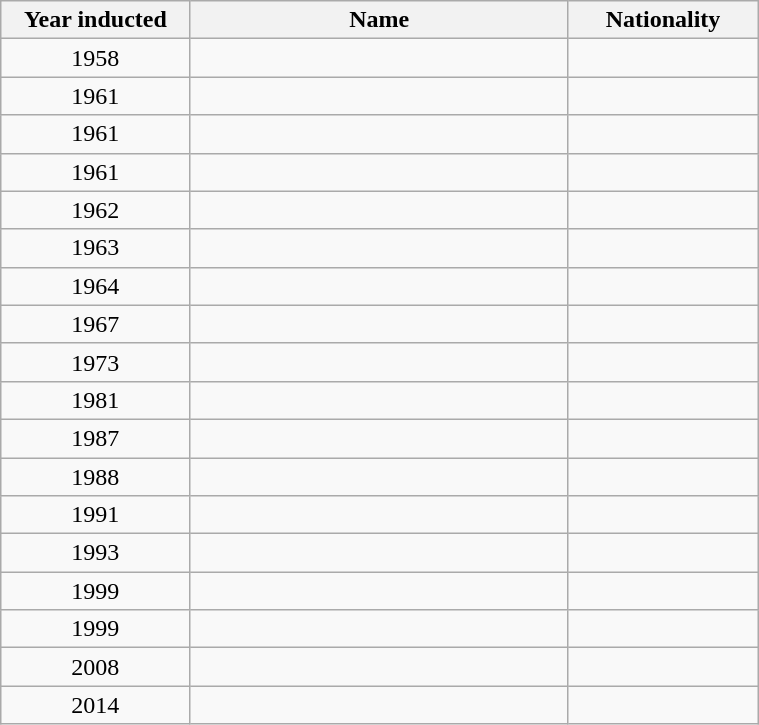<table class="wikitable sortable" style="text-align:center; width:40%;">
<tr>
<th style="width:25%;">Year inducted</th>
<th style="width:50%;">Name</th>
<th style="width:25%;">Nationality</th>
</tr>
<tr>
<td>1958</td>
<td></td>
<td></td>
</tr>
<tr>
<td>1961</td>
<td></td>
<td></td>
</tr>
<tr>
<td>1961</td>
<td></td>
<td></td>
</tr>
<tr>
<td>1961</td>
<td></td>
<td></td>
</tr>
<tr>
<td>1962</td>
<td></td>
<td></td>
</tr>
<tr>
<td>1963</td>
<td></td>
<td></td>
</tr>
<tr>
<td>1964</td>
<td></td>
<td></td>
</tr>
<tr>
<td>1967</td>
<td></td>
<td></td>
</tr>
<tr>
<td>1973</td>
<td></td>
<td></td>
</tr>
<tr>
<td>1981</td>
<td></td>
<td></td>
</tr>
<tr>
<td>1987</td>
<td></td>
<td></td>
</tr>
<tr>
<td>1988</td>
<td></td>
<td></td>
</tr>
<tr>
<td>1991</td>
<td></td>
<td></td>
</tr>
<tr>
<td>1993</td>
<td></td>
<td></td>
</tr>
<tr>
<td>1999</td>
<td></td>
<td></td>
</tr>
<tr>
<td>1999</td>
<td></td>
<td></td>
</tr>
<tr>
<td>2008</td>
<td></td>
<td></td>
</tr>
<tr>
<td>2014</td>
<td></td>
<td></td>
</tr>
</table>
